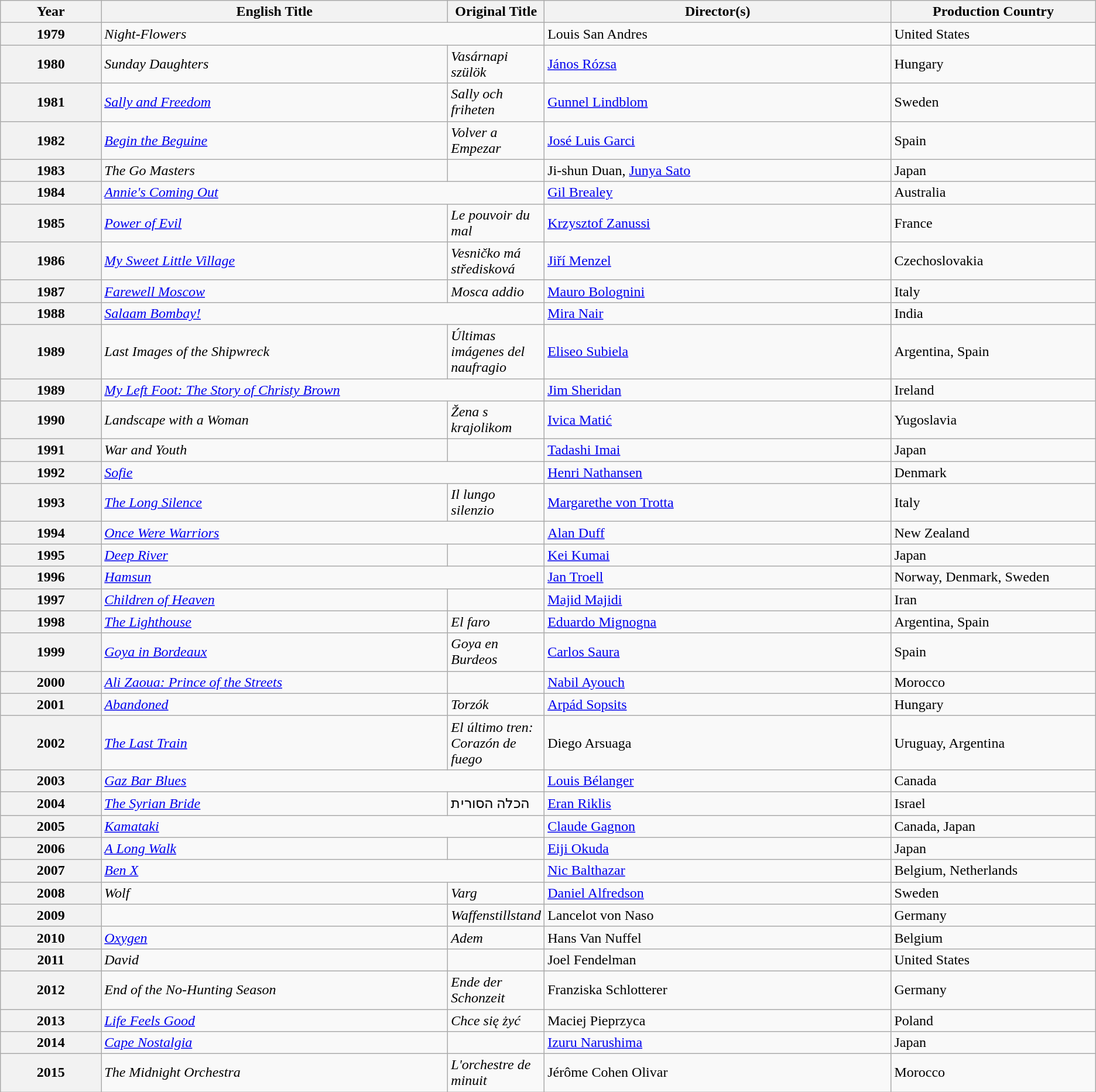<table class="wikitable">
<tr>
<th width="10%">Year</th>
<th width="35%">English Title</th>
<th>Original Title</th>
<th width="35%">Director(s)</th>
<th width="20%">Production Country</th>
</tr>
<tr>
<th align="center">1979</th>
<td colspan="2"><em>Night-Flowers</em></td>
<td>Louis San Andres</td>
<td>United States</td>
</tr>
<tr>
<th align="center">1980</th>
<td><em>Sunday Daughters</em></td>
<td><em>Vasárnapi szülök</em></td>
<td><a href='#'>János Rózsa</a></td>
<td>Hungary</td>
</tr>
<tr>
<th align="center">1981</th>
<td><em><a href='#'>Sally and Freedom</a></em></td>
<td><em>Sally och friheten</em></td>
<td><a href='#'>Gunnel Lindblom</a></td>
<td>Sweden</td>
</tr>
<tr>
<th align="center">1982</th>
<td><em><a href='#'>Begin the Beguine</a></em></td>
<td><em>Volver a Empezar</em></td>
<td><a href='#'>José Luis Garci</a></td>
<td>Spain</td>
</tr>
<tr>
<th align="center">1983</th>
<td><em>The Go Masters</em></td>
<td></td>
<td>Ji-shun Duan, <a href='#'>Junya Sato</a></td>
<td>Japan</td>
</tr>
<tr>
<th align="center">1984</th>
<td colspan="2"><em><a href='#'>Annie's Coming Out</a></em></td>
<td><a href='#'>Gil Brealey</a></td>
<td>Australia</td>
</tr>
<tr>
<th align="center">1985</th>
<td><em><a href='#'>Power of Evil</a></em></td>
<td><em>Le pouvoir du mal</em></td>
<td><a href='#'>Krzysztof Zanussi</a></td>
<td>France</td>
</tr>
<tr>
<th align="center">1986</th>
<td><em><a href='#'>My Sweet Little Village</a></em></td>
<td><em>Vesničko má středisková</em></td>
<td><a href='#'>Jiří Menzel</a></td>
<td>Czechoslovakia</td>
</tr>
<tr>
<th align="center">1987</th>
<td><em><a href='#'>Farewell Moscow</a></em></td>
<td><em>Mosca addio</em></td>
<td><a href='#'>Mauro Bolognini</a></td>
<td>Italy</td>
</tr>
<tr>
<th align="center">1988</th>
<td colspan="2"><em><a href='#'>Salaam Bombay!</a></em></td>
<td><a href='#'>Mira Nair</a></td>
<td>India</td>
</tr>
<tr>
<th align="center">1989</th>
<td><em>Last Images of the Shipwreck</em></td>
<td><em>Últimas imágenes del naufragio</em></td>
<td><a href='#'>Eliseo Subiela</a></td>
<td>Argentina, Spain</td>
</tr>
<tr>
<th align="center">1989</th>
<td colspan="2"><em><a href='#'>My Left Foot: The Story of Christy Brown</a></em></td>
<td><a href='#'>Jim Sheridan</a></td>
<td>Ireland</td>
</tr>
<tr>
<th align="center">1990</th>
<td><em>Landscape with a Woman</em></td>
<td><em>Žena s krajolikom</em></td>
<td><a href='#'>Ivica Matić</a></td>
<td>Yugoslavia</td>
</tr>
<tr>
<th align="center">1991</th>
<td><em>War and Youth</em></td>
<td></td>
<td><a href='#'>Tadashi Imai</a></td>
<td>Japan</td>
</tr>
<tr>
<th align="center">1992</th>
<td colspan="2"><em><a href='#'>Sofie</a></em></td>
<td><a href='#'>Henri Nathansen</a></td>
<td>Denmark</td>
</tr>
<tr>
<th align="center">1993</th>
<td><em><a href='#'>The Long Silence</a></em></td>
<td><em>Il lungo silenzio</em></td>
<td><a href='#'>Margarethe von Trotta</a></td>
<td>Italy</td>
</tr>
<tr>
<th align="center">1994</th>
<td colspan="2"><em><a href='#'>Once Were Warriors</a></em></td>
<td><a href='#'>Alan Duff</a></td>
<td>New Zealand</td>
</tr>
<tr>
<th align="center">1995</th>
<td><em><a href='#'>Deep River</a></em></td>
<td></td>
<td><a href='#'>Kei Kumai</a></td>
<td>Japan</td>
</tr>
<tr>
<th align="center">1996</th>
<td colspan="2"><em><a href='#'>Hamsun</a></em></td>
<td><a href='#'>Jan Troell</a></td>
<td>Norway, Denmark, Sweden</td>
</tr>
<tr>
<th align="center">1997</th>
<td><em><a href='#'>Children of Heaven</a></em></td>
<td></td>
<td><a href='#'>Majid Majidi</a></td>
<td>Iran</td>
</tr>
<tr>
<th align="center">1998</th>
<td><em><a href='#'>The Lighthouse</a></em></td>
<td><em>El faro</em></td>
<td><a href='#'>Eduardo Mignogna</a></td>
<td>Argentina, Spain</td>
</tr>
<tr>
<th align="center">1999</th>
<td><em><a href='#'>Goya in Bordeaux</a></em></td>
<td><em>Goya en Burdeos</em></td>
<td><a href='#'>Carlos Saura</a></td>
<td>Spain</td>
</tr>
<tr>
<th align="center">2000</th>
<td><em><a href='#'>Ali Zaoua: Prince of the Streets</a></em></td>
<td></td>
<td><a href='#'>Nabil Ayouch</a></td>
<td>Morocco</td>
</tr>
<tr>
<th align="center">2001</th>
<td><em><a href='#'>Abandoned</a></em></td>
<td><em>Torzók</em></td>
<td><a href='#'>Arpád Sopsits</a></td>
<td>Hungary</td>
</tr>
<tr>
<th align="center">2002</th>
<td><em><a href='#'>The Last Train</a></em></td>
<td><em>El último tren: Corazón de fuego</em></td>
<td>Diego Arsuaga</td>
<td>Uruguay, Argentina</td>
</tr>
<tr>
<th align="center">2003</th>
<td colspan="2"><em><a href='#'>Gaz Bar Blues</a></em></td>
<td><a href='#'>Louis Bélanger</a></td>
<td>Canada</td>
</tr>
<tr>
<th align="center">2004</th>
<td><em><a href='#'>The Syrian Bride</a></em></td>
<td>הכלה הסורית</td>
<td><a href='#'>Eran Riklis</a></td>
<td>Israel</td>
</tr>
<tr>
<th align="center">2005</th>
<td colspan="2"><em><a href='#'>Kamataki</a></em></td>
<td><a href='#'>Claude Gagnon</a></td>
<td>Canada, Japan</td>
</tr>
<tr>
<th align="center">2006</th>
<td><em><a href='#'>A Long Walk</a></em></td>
<td></td>
<td><a href='#'>Eiji Okuda</a></td>
<td>Japan</td>
</tr>
<tr>
<th align="center">2007</th>
<td colspan="2"><em><a href='#'>Ben X</a></em></td>
<td><a href='#'>Nic Balthazar</a></td>
<td>Belgium, Netherlands</td>
</tr>
<tr>
<th align="center">2008</th>
<td><em>Wolf</em></td>
<td><em>Varg</em></td>
<td><a href='#'>Daniel Alfredson</a></td>
<td>Sweden</td>
</tr>
<tr>
<th align="center">2009</th>
<td><em></em></td>
<td><em>Waffenstillstand</em></td>
<td>Lancelot von Naso</td>
<td>Germany</td>
</tr>
<tr>
<th align="center">2010</th>
<td><em><a href='#'>Oxygen</a></em></td>
<td><em>Adem</em></td>
<td>Hans Van Nuffel</td>
<td>Belgium</td>
</tr>
<tr>
<th align="center">2011</th>
<td><em>David</em></td>
<td></td>
<td>Joel Fendelman</td>
<td>United States</td>
</tr>
<tr>
<th align="center">2012</th>
<td><em>End of the No-Hunting Season</em></td>
<td><em>Ende der Schonzeit</em></td>
<td>Franziska Schlotterer</td>
<td>Germany</td>
</tr>
<tr>
<th align="center">2013</th>
<td><em><a href='#'>Life Feels Good</a></em></td>
<td><em>Chce się żyć</em></td>
<td>Maciej Pieprzyca</td>
<td>Poland</td>
</tr>
<tr>
<th align="center">2014</th>
<td><em><a href='#'>Cape Nostalgia</a></em></td>
<td></td>
<td><a href='#'>Izuru Narushima</a></td>
<td>Japan</td>
</tr>
<tr>
<th align="center">2015</th>
<td><em>The Midnight Orchestra</em></td>
<td><em>L'orchestre de minuit</em></td>
<td>Jérôme Cohen Olivar</td>
<td>Morocco</td>
</tr>
</table>
